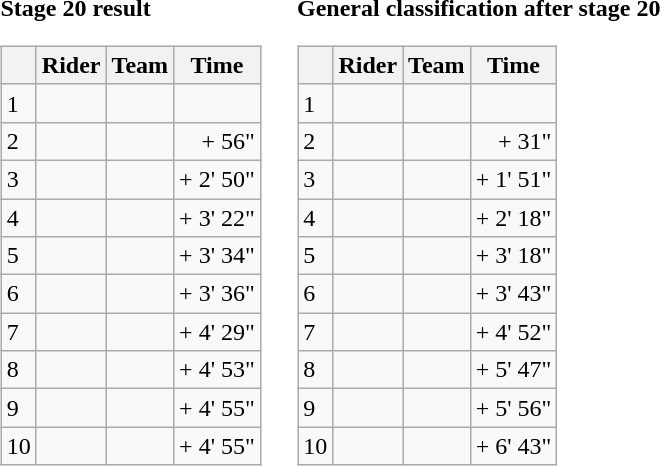<table>
<tr>
<td><strong>Stage 20 result</strong><br><table class="wikitable">
<tr>
<th></th>
<th>Rider</th>
<th>Team</th>
<th>Time</th>
</tr>
<tr>
<td>1</td>
<td></td>
<td></td>
<td align="right"></td>
</tr>
<tr>
<td>2</td>
<td></td>
<td></td>
<td align="right">+ 56"</td>
</tr>
<tr>
<td>3</td>
<td></td>
<td></td>
<td align="right">+ 2' 50"</td>
</tr>
<tr>
<td>4</td>
<td> </td>
<td></td>
<td align="right">+ 3' 22"</td>
</tr>
<tr>
<td>5</td>
<td></td>
<td></td>
<td align="right">+ 3' 34"</td>
</tr>
<tr>
<td>6</td>
<td></td>
<td></td>
<td align="right">+ 3' 36"</td>
</tr>
<tr>
<td>7</td>
<td></td>
<td></td>
<td align="right">+ 4' 29"</td>
</tr>
<tr>
<td>8</td>
<td> </td>
<td></td>
<td align="right">+ 4' 53"</td>
</tr>
<tr>
<td>9</td>
<td></td>
<td></td>
<td align="right">+ 4' 55"</td>
</tr>
<tr>
<td>10</td>
<td></td>
<td></td>
<td align="right">+ 4' 55"</td>
</tr>
</table>
</td>
<td></td>
<td><strong>General classification after stage 20</strong><br><table class="wikitable">
<tr>
<th></th>
<th>Rider</th>
<th>Team</th>
<th>Time</th>
</tr>
<tr>
<td>1</td>
<td> </td>
<td></td>
<td align="right"></td>
</tr>
<tr>
<td>2</td>
<td></td>
<td></td>
<td align="right">+ 31"</td>
</tr>
<tr>
<td>3</td>
<td></td>
<td></td>
<td align="right">+ 1' 51"</td>
</tr>
<tr>
<td>4</td>
<td></td>
<td></td>
<td align="right">+ 2' 18"</td>
</tr>
<tr>
<td>5</td>
<td></td>
<td></td>
<td align="right">+ 3' 18"</td>
</tr>
<tr>
<td>6</td>
<td></td>
<td></td>
<td align="right">+ 3' 43"</td>
</tr>
<tr>
<td>7</td>
<td> </td>
<td></td>
<td align="right">+ 4' 52"</td>
</tr>
<tr>
<td>8</td>
<td></td>
<td></td>
<td align="right">+ 5' 47"</td>
</tr>
<tr>
<td>9</td>
<td></td>
<td></td>
<td align="right">+ 5' 56"</td>
</tr>
<tr>
<td>10</td>
<td></td>
<td></td>
<td align="right">+ 6' 43"</td>
</tr>
</table>
</td>
</tr>
</table>
